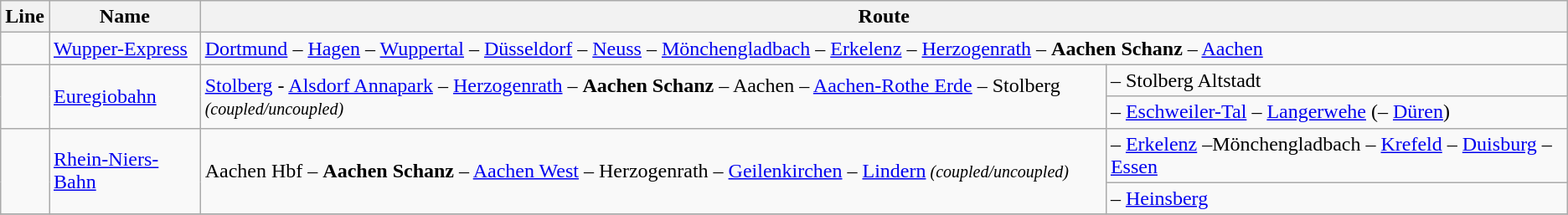<table class="wikitable">
<tr>
<th>Line</th>
<th>Name</th>
<th colspan="3">Route</th>
</tr>
<tr>
<td></td>
<td><a href='#'>Wupper-Express</a></td>
<td colspan="2"><a href='#'>Dortmund</a> – <a href='#'>Hagen</a> – <a href='#'>Wuppertal</a> – <a href='#'>Düsseldorf</a> – <a href='#'>Neuss</a> – <a href='#'>Mönchengladbach</a> – <a href='#'>Erkelenz</a> – <a href='#'>Herzogenrath</a> – <strong>Aachen Schanz</strong> – <a href='#'>Aachen</a></td>
</tr>
<tr>
<td rowspan="2"></td>
<td rowspan="2"><a href='#'>Euregiobahn</a></td>
<td rowspan="2"><a href='#'>Stolberg</a> - <a href='#'>Alsdorf Annapark</a> – <a href='#'>Herzogenrath</a> – <strong>Aachen Schanz</strong> – Aachen – <a href='#'>Aachen-Rothe Erde</a> – Stolberg <small> <em>(coupled/uncoupled)</em></small></td>
<td>– Stolberg Altstadt</td>
</tr>
<tr>
<td>– <a href='#'>Eschweiler-Tal</a> – <a href='#'>Langerwehe</a> (– <a href='#'>Düren</a>)</td>
</tr>
<tr>
<td rowspan="2"></td>
<td rowspan="2"><a href='#'>Rhein-Niers-Bahn</a></td>
<td rowspan="2">Aachen Hbf – <strong>Aachen Schanz</strong> – <a href='#'>Aachen West</a> – Herzogenrath – <a href='#'>Geilenkirchen</a> – <a href='#'>Lindern</a><small> <em>(coupled/uncoupled)</em></small></td>
<td>– <a href='#'>Erkelenz</a> –Mönchengladbach – <a href='#'>Krefeld</a> – <a href='#'>Duisburg</a> – <a href='#'>Essen</a></td>
</tr>
<tr>
<td>– <a href='#'>Heinsberg</a></td>
</tr>
<tr>
</tr>
</table>
